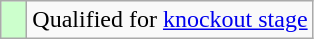<table class="wikitable">
<tr>
<td width=10px bgcolor=ccffcc></td>
<td>Qualified for <a href='#'>knockout stage</a></td>
</tr>
</table>
